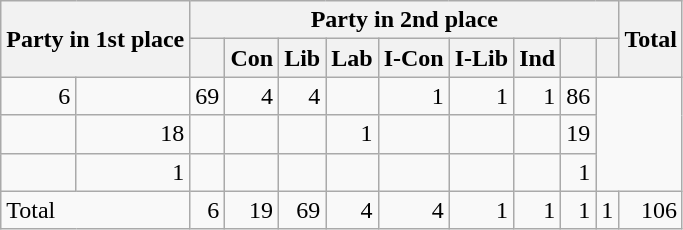<table class="wikitable" style="text-align:right;">
<tr>
<th rowspan="2" colspan="2" style="text-align:left;">Party in 1st place</th>
<th colspan="9">Party in 2nd place</th>
<th rowspan="2">Total</th>
</tr>
<tr>
<th></th>
<th>Con</th>
<th>Lib</th>
<th>Lab</th>
<th>I-Con</th>
<th>I-Lib</th>
<th>Ind</th>
<th></th>
<th></th>
</tr>
<tr>
<td>6</td>
<td></td>
<td>69</td>
<td>4</td>
<td>4</td>
<td></td>
<td>1</td>
<td>1</td>
<td>1</td>
<td>86</td>
</tr>
<tr>
<td></td>
<td>18</td>
<td></td>
<td></td>
<td></td>
<td>1</td>
<td></td>
<td></td>
<td></td>
<td>19</td>
</tr>
<tr>
<td></td>
<td>1</td>
<td></td>
<td></td>
<td></td>
<td></td>
<td></td>
<td></td>
<td></td>
<td>1</td>
</tr>
<tr>
<td colspan="2" style="text-align:left;">Total</td>
<td>6</td>
<td>19</td>
<td>69</td>
<td>4</td>
<td>4</td>
<td>1</td>
<td>1</td>
<td>1</td>
<td>1</td>
<td>106</td>
</tr>
</table>
